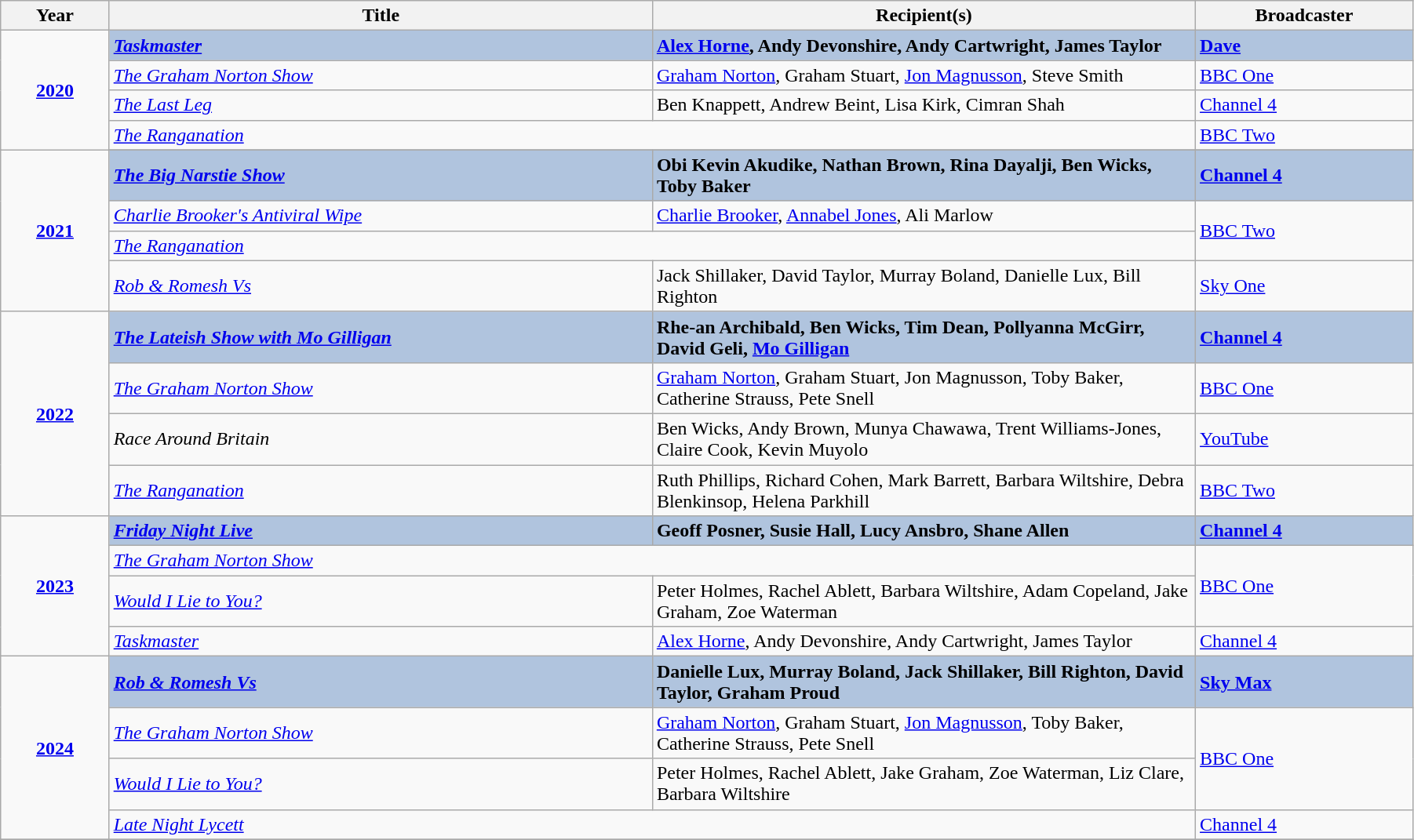<table class="wikitable" width="95%">
<tr>
<th width=5%>Year</th>
<th width=25%>Title</th>
<th width=25%><strong>Recipient(s)</strong></th>
<th width=10%><strong>Broadcaster</strong></th>
</tr>
<tr>
<td rowspan="4" style="text-align:center;"><strong><a href='#'>2020</a></strong><br></td>
<td style="background:#B0C4DE;"><strong><em><a href='#'>Taskmaster</a></em></strong></td>
<td style="background:#B0C4DE;"><strong><a href='#'>Alex Horne</a>, Andy Devonshire, Andy Cartwright, James Taylor</strong></td>
<td style="background:#B0C4DE;"><strong><a href='#'>Dave</a></strong></td>
</tr>
<tr>
<td><em><a href='#'>The Graham Norton Show</a></em></td>
<td><a href='#'>Graham Norton</a>, Graham Stuart, <a href='#'>Jon Magnusson</a>, Steve Smith</td>
<td><a href='#'>BBC One</a></td>
</tr>
<tr>
<td><em><a href='#'>The Last Leg</a></em></td>
<td>Ben Knappett, Andrew Beint, Lisa Kirk, Cimran Shah</td>
<td><a href='#'>Channel 4</a></td>
</tr>
<tr>
<td colspan="2"><em><a href='#'>The Ranganation</a></em></td>
<td><a href='#'>BBC Two</a></td>
</tr>
<tr>
<td rowspan="5" style="text-align:center;"><strong><a href='#'>2021</a></strong><br></td>
</tr>
<tr>
<td style="background:#B0C4DE;"><strong><em><a href='#'>The Big Narstie Show</a></em></strong></td>
<td style="background:#B0C4DE;"><strong>Obi Kevin Akudike, Nathan Brown, Rina Dayalji, Ben Wicks, Toby Baker</strong></td>
<td style="background:#B0C4DE;"><strong><a href='#'>Channel 4</a></strong></td>
</tr>
<tr>
<td><em><a href='#'>Charlie Brooker's Antiviral Wipe</a></em></td>
<td><a href='#'>Charlie Brooker</a>, <a href='#'>Annabel Jones</a>, Ali Marlow</td>
<td rowspan="2"><a href='#'>BBC Two</a></td>
</tr>
<tr>
<td colspan="2"><em><a href='#'>The Ranganation</a></em></td>
</tr>
<tr>
<td><em><a href='#'>Rob & Romesh Vs</a></em></td>
<td>Jack Shillaker, David Taylor, Murray Boland, Danielle Lux, Bill Righton</td>
<td><a href='#'>Sky One</a></td>
</tr>
<tr>
<td rowspan="4" style="text-align:center;"><strong><a href='#'>2022</a></strong><br></td>
<td style="background:#B0C4DE;"><strong><em><a href='#'>The Lateish Show with Mo Gilligan</a></em></strong></td>
<td style="background:#B0C4DE;"><strong>Rhe-an Archibald, Ben Wicks, Tim Dean, Pollyanna McGirr, David Geli, <a href='#'>Mo Gilligan</a></strong></td>
<td style="background:#B0C4DE;"><strong><a href='#'>Channel 4</a></strong></td>
</tr>
<tr>
<td><em><a href='#'>The Graham Norton Show</a></em></td>
<td><a href='#'>Graham Norton</a>, Graham Stuart, Jon Magnusson, Toby Baker, Catherine Strauss, Pete Snell</td>
<td><a href='#'>BBC One</a></td>
</tr>
<tr>
<td><em>Race Around Britain</em></td>
<td>Ben Wicks, Andy Brown, Munya Chawawa, Trent Williams-Jones, Claire Cook, Kevin Muyolo</td>
<td><a href='#'>YouTube</a></td>
</tr>
<tr>
<td><em><a href='#'>The Ranganation</a></em></td>
<td>Ruth Phillips, Richard Cohen, Mark Barrett, Barbara Wiltshire, Debra Blenkinsop, Helena Parkhill</td>
<td><a href='#'>BBC Two</a></td>
</tr>
<tr>
<td rowspan="4" style="text-align:center;"><strong><a href='#'>2023</a></strong><br></td>
<td style="background:#B0C4DE;"><strong><em><a href='#'>Friday Night Live</a></em></strong></td>
<td style="background:#B0C4DE;"><strong>Geoff Posner, Susie Hall, Lucy Ansbro, Shane Allen</strong></td>
<td style="background:#B0C4DE;"><strong><a href='#'>Channel 4</a></strong></td>
</tr>
<tr>
<td colspan="2"><em><a href='#'>The Graham Norton Show</a></em></td>
<td rowspan="2"><a href='#'>BBC One</a></td>
</tr>
<tr>
<td><em><a href='#'>Would I Lie to You?</a></em></td>
<td>Peter Holmes, Rachel Ablett, Barbara Wiltshire, Adam Copeland, Jake Graham, Zoe Waterman</td>
</tr>
<tr>
<td><em><a href='#'>Taskmaster</a></em></td>
<td><a href='#'>Alex Horne</a>, Andy Devonshire, Andy Cartwright, James Taylor</td>
<td><a href='#'>Channel 4</a></td>
</tr>
<tr>
<td rowspan="4" style="text-align:center;"><strong><a href='#'>2024</a></strong><br></td>
<td style="background:#B0C4DE;"><strong><em><a href='#'>Rob & Romesh Vs</a></em></strong></td>
<td style="background:#B0C4DE;"><strong>Danielle Lux, Murray Boland, Jack Shillaker, Bill Righton, David Taylor, Graham Proud</strong></td>
<td style="background:#B0C4DE;"><strong><a href='#'>Sky Max</a></strong></td>
</tr>
<tr>
<td><em><a href='#'>The Graham Norton Show</a></em></td>
<td><a href='#'>Graham Norton</a>, Graham Stuart, <a href='#'>Jon Magnusson</a>, Toby Baker, Catherine Strauss, Pete Snell</td>
<td rowspan="2"><a href='#'>BBC One</a></td>
</tr>
<tr>
<td><em><a href='#'>Would I Lie to You?</a></em></td>
<td>Peter Holmes, Rachel Ablett, Jake Graham, Zoe Waterman, Liz Clare, Barbara Wiltshire</td>
</tr>
<tr>
<td colspan="2"><em><a href='#'>Late Night Lycett</a></em></td>
<td><a href='#'>Channel 4</a></td>
</tr>
<tr>
</tr>
</table>
